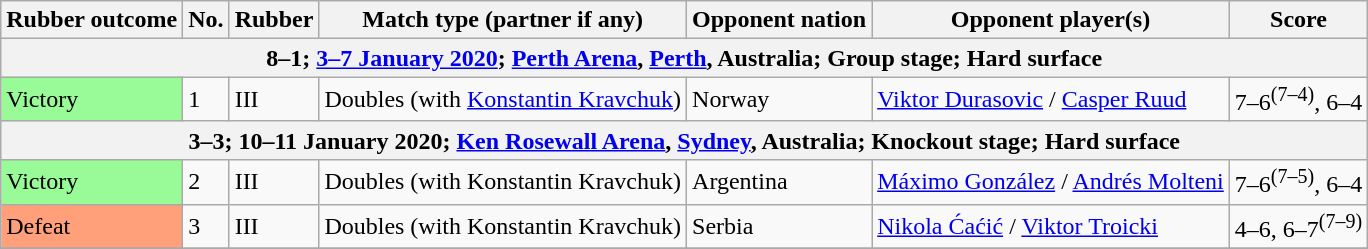<table class=wikitable>
<tr>
<th>Rubber outcome</th>
<th>No.</th>
<th>Rubber</th>
<th>Match type (partner if any)</th>
<th>Opponent nation</th>
<th>Opponent player(s)</th>
<th>Score</th>
</tr>
<tr>
<th colspan=7>8–1; <a href='#'>3–7 January 2020</a>; <a href='#'>Perth Arena</a>, <a href='#'>Perth</a>, Australia; Group stage; Hard surface</th>
</tr>
<tr>
<td bgcolor=98FB98>Victory</td>
<td>1</td>
<td>III</td>
<td>Doubles (with <a href='#'>Konstantin Kravchuk</a>)</td>
<td> Norway</td>
<td><a href='#'>Viktor Durasovic</a> / <a href='#'>Casper Ruud</a></td>
<td>7–6<sup>(7–4)</sup>, 6–4</td>
</tr>
<tr>
<th colspan=7>3–3; 10–11 January 2020; <a href='#'>Ken Rosewall Arena</a>, <a href='#'>Sydney</a>, Australia; Knockout stage; Hard surface</th>
</tr>
<tr>
<td bgcolor=98FB98>Victory</td>
<td>2</td>
<td>III</td>
<td>Doubles (with Konstantin Kravchuk)</td>
<td> Argentina</td>
<td><a href='#'>Máximo González</a> / <a href='#'>Andrés Molteni</a></td>
<td>7–6<sup>(7–5)</sup>, 6–4</td>
</tr>
<tr>
<td bgcolor=FFA07A>Defeat</td>
<td>3</td>
<td>III</td>
<td>Doubles (with Konstantin Kravchuk)</td>
<td> Serbia</td>
<td><a href='#'>Nikola Ćaćić</a> / <a href='#'>Viktor Troicki</a></td>
<td>4–6, 6–7<sup>(7–9)</sup></td>
</tr>
<tr>
</tr>
</table>
